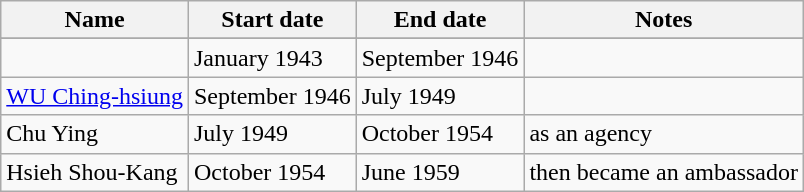<table class="wikitable">
<tr>
<th>Name</th>
<th>Start date</th>
<th>End date</th>
<th>Notes</th>
</tr>
<tr>
</tr>
<tr>
<td></td>
<td>January 1943</td>
<td>September 1946</td>
<td></td>
</tr>
<tr>
<td><a href='#'>WU Ching-hsiung</a></td>
<td>September 1946</td>
<td>July 1949</td>
<td></td>
</tr>
<tr>
<td>Chu Ying</td>
<td>July 1949</td>
<td>October 1954</td>
<td>as an agency</td>
</tr>
<tr>
<td>Hsieh Shou-Kang</td>
<td>October 1954</td>
<td>June 1959</td>
<td>then became an ambassador</td>
</tr>
</table>
